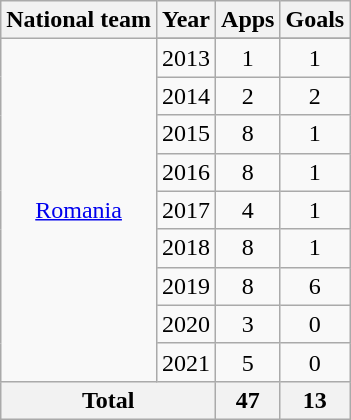<table class="wikitable" style="text-align:center">
<tr>
<th>National team</th>
<th>Year</th>
<th>Apps</th>
<th>Goals</th>
</tr>
<tr>
<td rowspan="10"><a href='#'>Romania</a></td>
</tr>
<tr>
<td>2013</td>
<td>1</td>
<td>1</td>
</tr>
<tr>
<td>2014</td>
<td>2</td>
<td>2</td>
</tr>
<tr>
<td>2015</td>
<td>8</td>
<td>1</td>
</tr>
<tr>
<td>2016</td>
<td>8</td>
<td>1</td>
</tr>
<tr>
<td>2017</td>
<td>4</td>
<td>1</td>
</tr>
<tr>
<td>2018</td>
<td>8</td>
<td>1</td>
</tr>
<tr>
<td>2019</td>
<td>8</td>
<td>6</td>
</tr>
<tr>
<td>2020</td>
<td>3</td>
<td>0</td>
</tr>
<tr>
<td>2021</td>
<td>5</td>
<td>0</td>
</tr>
<tr>
<th colspan=2>Total</th>
<th>47</th>
<th>13</th>
</tr>
</table>
